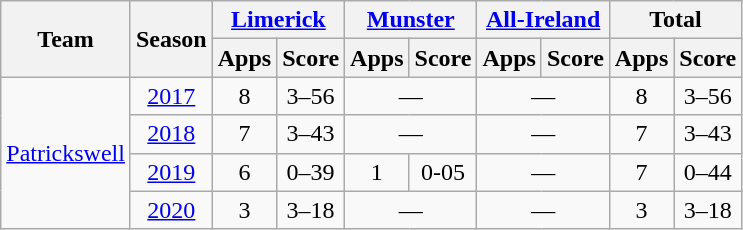<table class="wikitable" style="text-align:center">
<tr>
<th rowspan="2">Team</th>
<th rowspan="2">Season</th>
<th colspan="2"><a href='#'>Limerick</a></th>
<th colspan="2"><a href='#'>Munster</a></th>
<th colspan="2"><a href='#'>All-Ireland</a></th>
<th colspan="2">Total</th>
</tr>
<tr>
<th>Apps</th>
<th>Score</th>
<th>Apps</th>
<th>Score</th>
<th>Apps</th>
<th>Score</th>
<th>Apps</th>
<th>Score</th>
</tr>
<tr>
<td rowspan="16"><a href='#'>Patrickswell</a></td>
<td><a href='#'>2017</a></td>
<td>8</td>
<td>3–56</td>
<td colspan=2>—</td>
<td colspan=2>—</td>
<td>8</td>
<td>3–56</td>
</tr>
<tr>
<td><a href='#'>2018</a></td>
<td>7</td>
<td>3–43</td>
<td colspan=2>—</td>
<td colspan=2>—</td>
<td>7</td>
<td>3–43</td>
</tr>
<tr>
<td><a href='#'>2019</a></td>
<td>6</td>
<td>0–39</td>
<td>1</td>
<td>0-05</td>
<td colspan=2>—</td>
<td>7</td>
<td>0–44</td>
</tr>
<tr>
<td><a href='#'>2020</a></td>
<td>3</td>
<td>3–18</td>
<td colspan=2>—</td>
<td colspan=2>—</td>
<td>3</td>
<td>3–18</td>
</tr>
</table>
